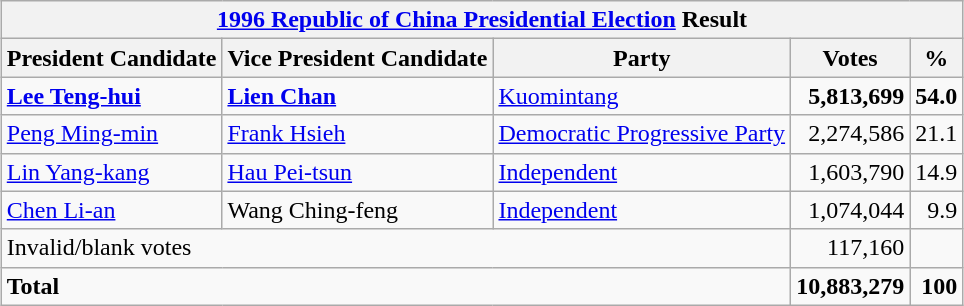<table class="wikitable" style="margin:1em auto; text-align:left;">
<tr>
<th colspan=5><a href='#'>1996 Republic of China Presidential Election</a> Result</th>
</tr>
<tr>
<th>President Candidate</th>
<th>Vice President Candidate</th>
<th>Party</th>
<th>Votes</th>
<th>%</th>
</tr>
<tr>
<td><strong><a href='#'>Lee Teng-hui</a></strong></td>
<td><strong><a href='#'>Lien Chan</a></strong></td>
<td> <a href='#'>Kuomintang</a></td>
<td align=right><strong>5,813,699</strong></td>
<td align=right><strong>54.0</strong></td>
</tr>
<tr>
<td><a href='#'>Peng Ming-min</a></td>
<td><a href='#'>Frank Hsieh</a></td>
<td><a href='#'>Democratic Progressive Party</a></td>
<td align=right>2,274,586</td>
<td align=right>21.1</td>
</tr>
<tr>
<td><a href='#'>Lin Yang-kang</a></td>
<td><a href='#'>Hau Pei-tsun</a></td>
<td><a href='#'>Independent</a></td>
<td align=right>1,603,790</td>
<td align=right>14.9</td>
</tr>
<tr>
<td><a href='#'>Chen Li-an</a></td>
<td>Wang Ching-feng</td>
<td><a href='#'>Independent</a></td>
<td align=right>1,074,044</td>
<td align=right>9.9</td>
</tr>
<tr>
<td colspan=3>Invalid/blank votes</td>
<td align=right>117,160</td>
<td></td>
</tr>
<tr>
<td colspan=3><strong>Total</strong></td>
<td align=right><strong>10,883,279</strong></td>
<td align=right><strong>100</strong></td>
</tr>
</table>
